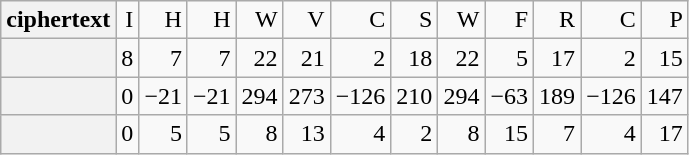<table class="wikitable" border="1" style="text-align:right">
<tr>
<th>ciphertext</th>
<td>I</td>
<td>H</td>
<td>H</td>
<td>W</td>
<td>V</td>
<td>C</td>
<td>S</td>
<td>W</td>
<td>F</td>
<td>R</td>
<td>C</td>
<td>P</td>
</tr>
<tr>
<th></th>
<td>8</td>
<td>7</td>
<td>7</td>
<td>22</td>
<td>21</td>
<td>2</td>
<td>18</td>
<td>22</td>
<td>5</td>
<td>17</td>
<td>2</td>
<td>15</td>
</tr>
<tr>
<th></th>
<td>0</td>
<td>−21</td>
<td>−21</td>
<td>294</td>
<td>273</td>
<td>−126</td>
<td>210</td>
<td>294</td>
<td>−63</td>
<td>189</td>
<td>−126</td>
<td>147</td>
</tr>
<tr>
<th></th>
<td>0</td>
<td>5</td>
<td>5</td>
<td>8</td>
<td>13</td>
<td>4</td>
<td>2</td>
<td>8</td>
<td>15</td>
<td>7</td>
<td>4</td>
<td>17</td>
</tr>
</table>
